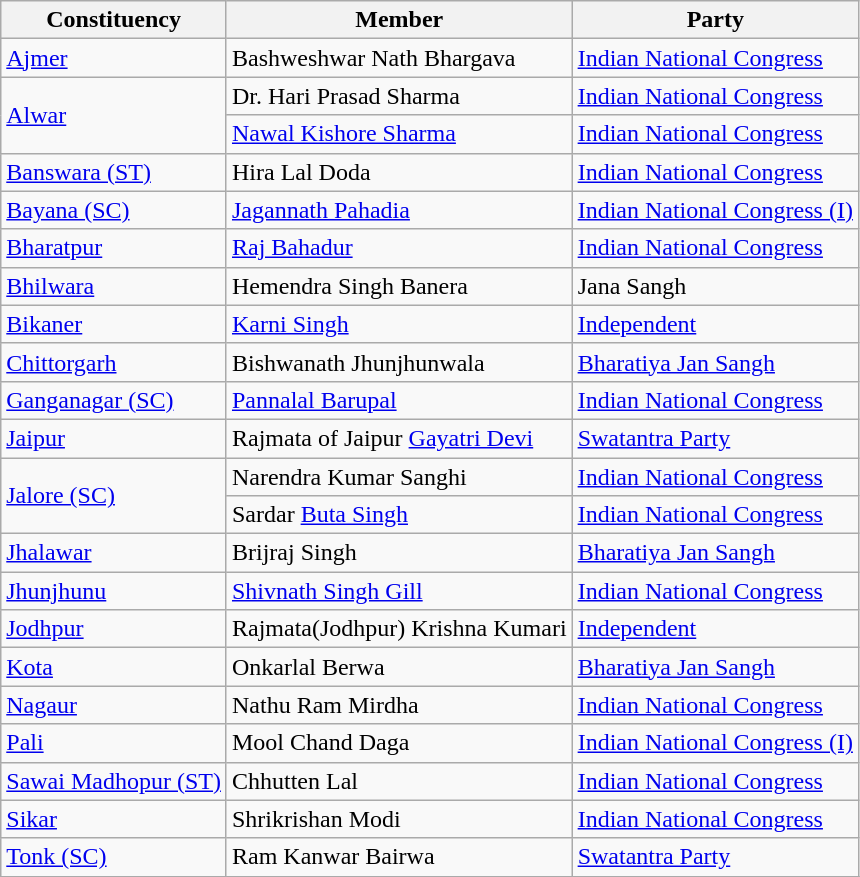<table class="wikitable sortable">
<tr>
<th>Constituency</th>
<th>Member</th>
<th>Party</th>
</tr>
<tr>
<td><a href='#'>Ajmer</a></td>
<td>Bashweshwar Nath Bhargava</td>
<td><a href='#'>Indian National Congress</a></td>
</tr>
<tr>
<td rowspan=2><a href='#'>Alwar</a></td>
<td>Dr. Hari Prasad Sharma</td>
<td><a href='#'>Indian National Congress</a></td>
</tr>
<tr>
<td><a href='#'>Nawal Kishore Sharma</a></td>
<td><a href='#'>Indian National Congress</a></td>
</tr>
<tr>
<td><a href='#'>Banswara (ST)</a></td>
<td>Hira Lal Doda</td>
<td><a href='#'>Indian National Congress</a></td>
</tr>
<tr>
<td><a href='#'>Bayana (SC)</a></td>
<td><a href='#'>Jagannath Pahadia</a></td>
<td><a href='#'>Indian National Congress (I)</a></td>
</tr>
<tr>
<td><a href='#'>Bharatpur</a></td>
<td><a href='#'>Raj Bahadur</a></td>
<td><a href='#'>Indian National Congress</a></td>
</tr>
<tr>
<td><a href='#'>Bhilwara</a></td>
<td>Hemendra Singh Banera</td>
<td>Jana Sangh</td>
</tr>
<tr>
<td><a href='#'>Bikaner</a></td>
<td><a href='#'>Karni Singh</a></td>
<td><a href='#'>Independent</a></td>
</tr>
<tr>
<td><a href='#'>Chittorgarh</a></td>
<td>Bishwanath Jhunjhunwala</td>
<td><a href='#'>Bharatiya Jan Sangh</a></td>
</tr>
<tr>
<td><a href='#'>Ganganagar (SC)</a></td>
<td><a href='#'>Pannalal Barupal</a></td>
<td><a href='#'>Indian National Congress</a></td>
</tr>
<tr>
<td><a href='#'>Jaipur</a></td>
<td>Rajmata of Jaipur <a href='#'>Gayatri Devi</a></td>
<td><a href='#'>Swatantra Party</a></td>
</tr>
<tr>
<td rowspan=2><a href='#'>Jalore (SC)</a></td>
<td>Narendra Kumar Sanghi</td>
<td><a href='#'>Indian National Congress</a></td>
</tr>
<tr>
<td>Sardar <a href='#'>Buta Singh</a></td>
<td><a href='#'>Indian National Congress</a></td>
</tr>
<tr>
<td><a href='#'>Jhalawar</a></td>
<td>Brijraj Singh</td>
<td><a href='#'>Bharatiya Jan Sangh</a></td>
</tr>
<tr>
<td><a href='#'>Jhunjhunu</a></td>
<td><a href='#'>Shivnath Singh Gill</a></td>
<td><a href='#'>Indian National Congress</a></td>
</tr>
<tr>
<td><a href='#'>Jodhpur</a></td>
<td>Rajmata(Jodhpur) Krishna Kumari</td>
<td><a href='#'>Independent</a></td>
</tr>
<tr>
<td><a href='#'>Kota</a></td>
<td>Onkarlal Berwa</td>
<td><a href='#'>Bharatiya Jan Sangh</a></td>
</tr>
<tr>
<td><a href='#'>Nagaur</a></td>
<td>Nathu Ram Mirdha</td>
<td><a href='#'>Indian National Congress</a></td>
</tr>
<tr>
<td><a href='#'>Pali</a></td>
<td>Mool Chand Daga</td>
<td><a href='#'>Indian National Congress (I)</a></td>
</tr>
<tr>
<td><a href='#'>Sawai Madhopur (ST)</a></td>
<td>Chhutten Lal</td>
<td><a href='#'>Indian National Congress</a></td>
</tr>
<tr>
<td><a href='#'>Sikar</a></td>
<td>Shrikrishan Modi</td>
<td><a href='#'>Indian National Congress</a></td>
</tr>
<tr>
<td><a href='#'>Tonk (SC)</a></td>
<td>Ram Kanwar Bairwa</td>
<td><a href='#'>Swatantra Party</a></td>
</tr>
<tr>
</tr>
</table>
